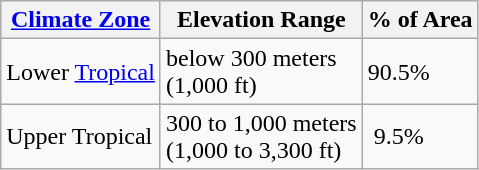<table class="wikitable">
<tr>
<th><a href='#'>Climate Zone</a></th>
<th>Elevation Range</th>
<th>% of Area</th>
</tr>
<tr>
<td>Lower <a href='#'>Tropical</a></td>
<td>below 300 meters<br>(1,000 ft)</td>
<td>90.5%</td>
</tr>
<tr>
<td>Upper Tropical</td>
<td>300 to 1,000 meters<br>(1,000 to 3,300 ft)</td>
<td> 9.5%</td>
</tr>
</table>
